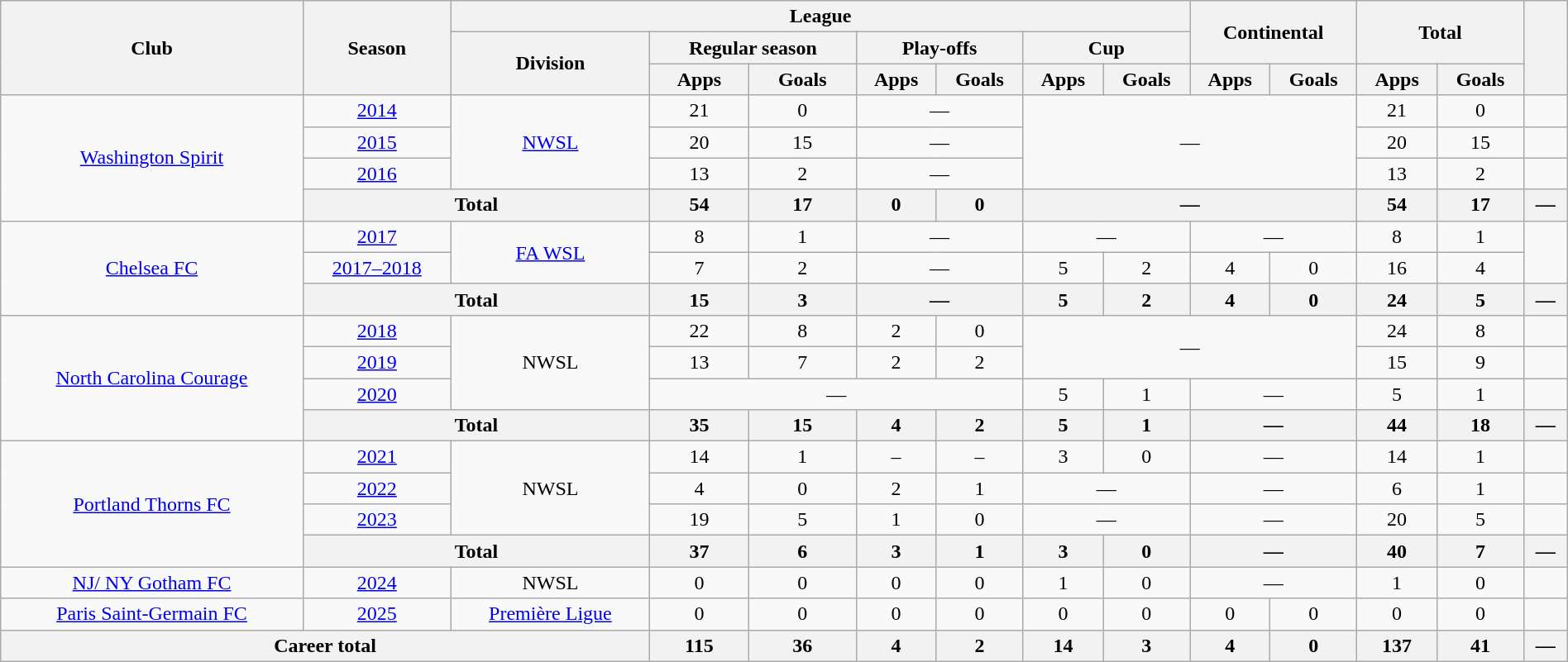<table class="wikitable" style="text-align:center; width:100%">
<tr>
<th rowspan=3>Club</th>
<th rowspan=3>Season</th>
<th colspan=7>League</th>
<th colspan=2 rowspan=2>Continental</th>
<th colspan=2 rowspan=2>Total</th>
<th colspan=2 rowspan=3></th>
</tr>
<tr>
<th rowspan=2>Division</th>
<th colspan=2>Regular season</th>
<th colspan=2>Play-offs</th>
<th colspan=2>Cup</th>
</tr>
<tr>
<th>Apps</th>
<th>Goals</th>
<th>Apps</th>
<th>Goals</th>
<th>Apps</th>
<th>Goals</th>
<th>Apps</th>
<th>Goals</th>
<th>Apps</th>
<th>Goals</th>
</tr>
<tr>
<td rowspan=4 valign="center"><a href='#'>Washington Spirit</a></td>
<td><a href='#'>2014</a></td>
<td rowspan=3><a href='#'>NWSL</a></td>
<td>21</td>
<td>0</td>
<td colspan=2>—</td>
<td rowspan=3 colspan=4>—</td>
<td>21</td>
<td>0</td>
<td></td>
</tr>
<tr>
<td><a href='#'>2015</a></td>
<td>20</td>
<td>15</td>
<td colspan=2>—</td>
<td>20</td>
<td>15</td>
<td></td>
</tr>
<tr>
<td><a href='#'>2016</a></td>
<td>13</td>
<td>2</td>
<td colspan=2>—</td>
<td>13</td>
<td>2</td>
<td></td>
</tr>
<tr>
<th colspan=2>Total</th>
<th>54</th>
<th>17</th>
<th>0</th>
<th>0</th>
<th colspan=4>—</th>
<th>54</th>
<th>17</th>
<th>—</th>
</tr>
<tr>
<td rowspan=3><a href='#'>Chelsea FC</a></td>
<td><a href='#'>2017</a></td>
<td rowspan=2><a href='#'>FA WSL</a></td>
<td>8</td>
<td>1</td>
<td colspan=2>—</td>
<td colspan=2>—</td>
<td colspan=2>—</td>
<td>8</td>
<td>1</td>
<td rowspan=2></td>
</tr>
<tr>
<td><a href='#'>2017–2018</a></td>
<td>7</td>
<td>2</td>
<td colspan=2>—</td>
<td>5</td>
<td>2</td>
<td>4</td>
<td>0</td>
<td>16</td>
<td>4</td>
</tr>
<tr>
<th colspan=2>Total</th>
<th>15</th>
<th>3</th>
<th colspan=2>—</th>
<th>5</th>
<th>2</th>
<th>4</th>
<th>0</th>
<th>24</th>
<th>5</th>
<th>—</th>
</tr>
<tr>
<td rowspan=4><a href='#'>North Carolina Courage</a></td>
<td><a href='#'>2018</a></td>
<td rowspan=3>NWSL</td>
<td>22</td>
<td>8</td>
<td>2</td>
<td>0</td>
<td rowspan=2 colspan=4>—</td>
<td>24</td>
<td>8</td>
<td></td>
</tr>
<tr>
<td><a href='#'>2019</a></td>
<td>13</td>
<td>7</td>
<td>2</td>
<td>2</td>
<td>15</td>
<td>9</td>
<td></td>
</tr>
<tr>
<td><a href='#'>2020</a></td>
<td colspan=4>—</td>
<td>5</td>
<td>1</td>
<td colspan=2>—</td>
<td>5</td>
<td>1</td>
<td></td>
</tr>
<tr>
<th colspan=2>Total</th>
<th>35</th>
<th>15</th>
<th>4</th>
<th>2</th>
<th>5</th>
<th>1</th>
<th colspan=2>—</th>
<th>44</th>
<th>18</th>
<th>—</th>
</tr>
<tr>
<td rowspan="4"><a href='#'>Portland Thorns FC</a></td>
<td><a href='#'>2021</a></td>
<td rowspan="3">NWSL</td>
<td>14</td>
<td>1</td>
<td>–</td>
<td>–</td>
<td>3</td>
<td>0</td>
<td colspan=2>—</td>
<td>14</td>
<td>1</td>
<td></td>
</tr>
<tr>
<td><a href='#'>2022</a></td>
<td>4</td>
<td>0</td>
<td>2</td>
<td>1</td>
<td colspan="2">—</td>
<td colspan="2">—</td>
<td>6</td>
<td>1</td>
<td></td>
</tr>
<tr>
<td><a href='#'>2023</a></td>
<td>19</td>
<td>5</td>
<td>1</td>
<td>0</td>
<td colspan="2">—</td>
<td colspan="2">—</td>
<td>20</td>
<td>5</td>
<td></td>
</tr>
<tr>
<th colspan=2>Total</th>
<th>37</th>
<th>6</th>
<th>3</th>
<th>1</th>
<th>3</th>
<th>0</th>
<th colspan=2>—</th>
<th>40</th>
<th>7</th>
<th>—</th>
</tr>
<tr>
<td><a href='#'>NJ/ NY Gotham FC</a></td>
<td><a href='#'>2024</a></td>
<td>NWSL</td>
<td>0</td>
<td>0</td>
<td>0</td>
<td>0</td>
<td>1</td>
<td>0</td>
<td colspan="2">—</td>
<td>1</td>
<td>0</td>
<td></td>
</tr>
<tr>
<td><a href='#'>Paris Saint-Germain FC</a></td>
<td><a href='#'>2025</a></td>
<td><a href='#'>Première Ligue</a></td>
<td>0</td>
<td>0</td>
<td>0</td>
<td>0</td>
<td>0</td>
<td>0</td>
<td>0</td>
<td>0</td>
<td>0</td>
<td>0</td>
<td></td>
</tr>
<tr>
<th colspan="3">Career total</th>
<th>115</th>
<th>36</th>
<th>4</th>
<th>2</th>
<th>14</th>
<th>3</th>
<th>4</th>
<th>0</th>
<th>137</th>
<th>41</th>
<th>—</th>
</tr>
</table>
